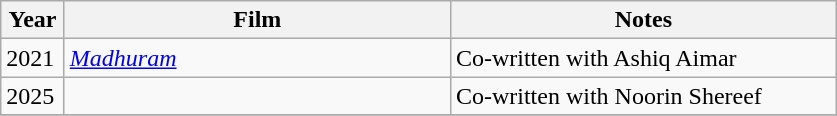<table class="wikitable sortable">
<tr>
<th style="width:35px;">Year</th>
<th style="width:250px;">Film</th>
<th style="text-align:center; width:250px;" class="unsortable">Notes</th>
</tr>
<tr>
<td>2021</td>
<td><em><a href='#'>Madhuram</a></em></td>
<td>Co-written with Ashiq Aimar</td>
</tr>
<tr>
<td>2025</td>
<td></td>
<td>Co-written with Noorin Shereef</td>
</tr>
<tr>
</tr>
</table>
